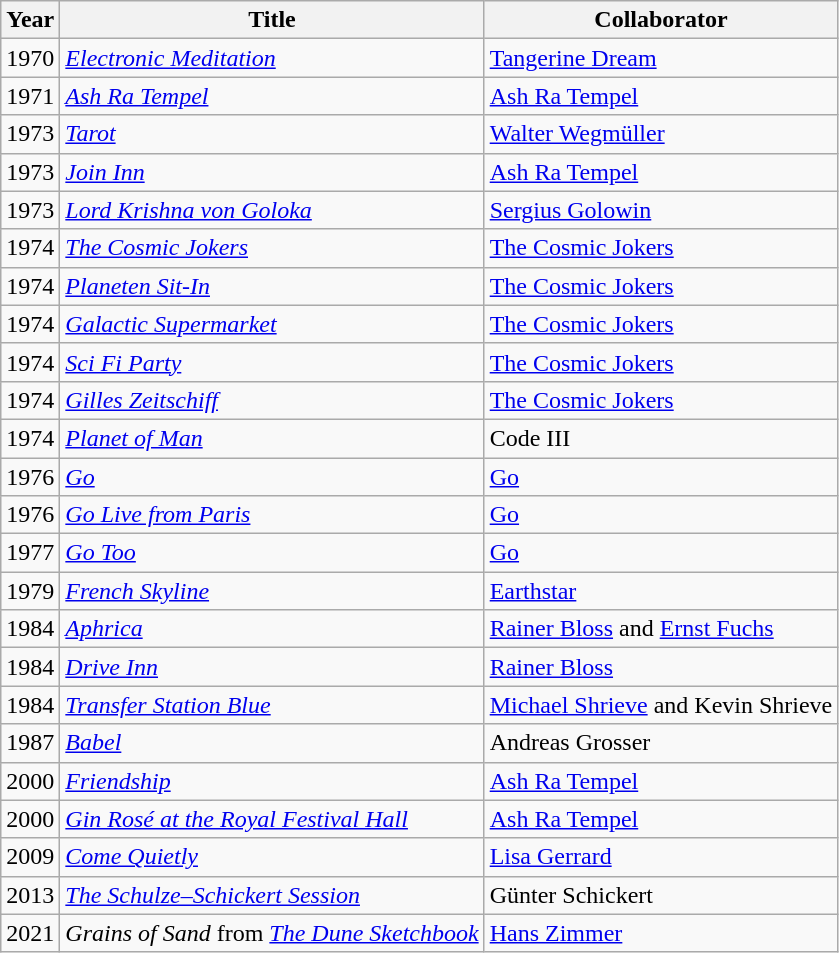<table class="wikitable">
<tr>
<th>Year</th>
<th>Title</th>
<th>Collaborator</th>
</tr>
<tr>
<td>1970</td>
<td><em><a href='#'>Electronic Meditation</a></em></td>
<td><a href='#'>Tangerine Dream</a></td>
</tr>
<tr>
<td>1971</td>
<td><em><a href='#'>Ash Ra Tempel</a></em></td>
<td><a href='#'>Ash Ra Tempel</a></td>
</tr>
<tr>
<td>1973</td>
<td><em><a href='#'>Tarot</a></em></td>
<td><a href='#'>Walter Wegmüller</a></td>
</tr>
<tr>
<td>1973</td>
<td><em><a href='#'>Join Inn</a></em></td>
<td><a href='#'>Ash Ra Tempel</a></td>
</tr>
<tr>
<td>1973</td>
<td><em><a href='#'>Lord Krishna von Goloka</a></em></td>
<td><a href='#'>Sergius Golowin</a></td>
</tr>
<tr>
<td>1974</td>
<td><em><a href='#'>The Cosmic Jokers</a></em></td>
<td><a href='#'>The Cosmic Jokers</a></td>
</tr>
<tr>
<td>1974</td>
<td><em><a href='#'>Planeten Sit-In</a></em></td>
<td><a href='#'>The Cosmic Jokers</a></td>
</tr>
<tr>
<td>1974</td>
<td><em><a href='#'>Galactic Supermarket</a></em></td>
<td><a href='#'>The Cosmic Jokers</a></td>
</tr>
<tr>
<td>1974</td>
<td><em><a href='#'>Sci Fi Party</a></em></td>
<td><a href='#'>The Cosmic Jokers</a></td>
</tr>
<tr>
<td>1974</td>
<td><em><a href='#'>Gilles Zeitschiff</a></em></td>
<td><a href='#'>The Cosmic Jokers</a></td>
</tr>
<tr>
<td>1974</td>
<td><em><a href='#'>Planet of Man</a></em></td>
<td>Code III</td>
</tr>
<tr>
<td>1976</td>
<td><em><a href='#'>Go</a></em></td>
<td><a href='#'>Go</a></td>
</tr>
<tr>
<td>1976</td>
<td><em><a href='#'>Go Live from Paris</a></em></td>
<td><a href='#'>Go</a></td>
</tr>
<tr>
<td>1977</td>
<td><em><a href='#'>Go Too</a></em></td>
<td><a href='#'>Go</a></td>
</tr>
<tr>
<td>1979</td>
<td><em><a href='#'>French Skyline</a></em></td>
<td><a href='#'>Earthstar</a></td>
</tr>
<tr>
<td>1984</td>
<td><em><a href='#'>Aphrica</a></em></td>
<td><a href='#'>Rainer Bloss</a> and <a href='#'>Ernst Fuchs</a></td>
</tr>
<tr>
<td>1984</td>
<td><em><a href='#'>Drive Inn</a></em></td>
<td><a href='#'>Rainer Bloss</a></td>
</tr>
<tr>
<td>1984</td>
<td><em><a href='#'>Transfer Station Blue</a></em></td>
<td><a href='#'>Michael Shrieve</a> and Kevin Shrieve</td>
</tr>
<tr>
<td>1987</td>
<td><em><a href='#'>Babel</a></em></td>
<td>Andreas Grosser</td>
</tr>
<tr>
<td>2000</td>
<td><em><a href='#'>Friendship</a></em></td>
<td><a href='#'>Ash Ra Tempel</a></td>
</tr>
<tr>
<td>2000</td>
<td><em><a href='#'>Gin Rosé at the Royal Festival Hall</a></em></td>
<td><a href='#'>Ash Ra Tempel</a></td>
</tr>
<tr>
<td>2009</td>
<td><em><a href='#'>Come Quietly</a></em></td>
<td><a href='#'>Lisa Gerrard</a></td>
</tr>
<tr>
<td>2013</td>
<td><em><a href='#'>The Schulze–Schickert Session</a></em></td>
<td>Günter Schickert</td>
</tr>
<tr>
<td>2021</td>
<td><em>Grains of Sand</em> from <em><a href='#'>The Dune Sketchbook</a></em></td>
<td><a href='#'>Hans Zimmer</a></td>
</tr>
</table>
